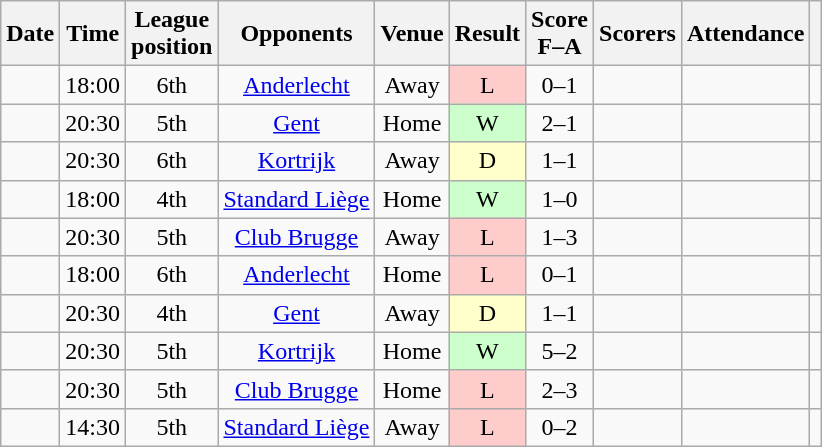<table class="wikitable plainrowheaders sortable" style="text-align:center">
<tr>
<th scope="col">Date</th>
<th scope="col">Time</th>
<th scope="col">League<br>position</th>
<th scope="col">Opponents</th>
<th scope="col">Venue</th>
<th scope="col">Result</th>
<th scope="col">Score<br>F–A</th>
<th scope="col" class="unsortable">Scorers</th>
<th scope="col">Attendance</th>
<th scope="col" class="unsortable"></th>
</tr>
<tr>
<td></td>
<td>18:00</td>
<td>6th</td>
<td><a href='#'>Anderlecht</a></td>
<td>Away</td>
<td style="background-color:#FFCCCC">L</td>
<td>0–1</td>
<td align="left"></td>
<td></td>
<td></td>
</tr>
<tr>
<td></td>
<td>20:30</td>
<td>5th</td>
<td><a href='#'>Gent</a></td>
<td>Home</td>
<td style="background-color:#CCFFCC">W</td>
<td>2–1</td>
<td align="left"></td>
<td></td>
<td></td>
</tr>
<tr>
<td></td>
<td>20:30</td>
<td>6th</td>
<td><a href='#'>Kortrijk</a></td>
<td>Away</td>
<td style="background-color:#FFFFCC">D</td>
<td>1–1</td>
<td align="left"></td>
<td></td>
<td></td>
</tr>
<tr>
<td></td>
<td>18:00</td>
<td>4th</td>
<td><a href='#'>Standard Liège</a></td>
<td>Home</td>
<td style="background-color:#CCFFCC">W</td>
<td>1–0</td>
<td align="left"></td>
<td></td>
<td></td>
</tr>
<tr>
<td></td>
<td>20:30</td>
<td>5th</td>
<td><a href='#'>Club Brugge</a></td>
<td>Away</td>
<td style="background-color:#FFCCCC">L</td>
<td>1–3</td>
<td align="left"></td>
<td></td>
<td></td>
</tr>
<tr>
<td></td>
<td>18:00</td>
<td>6th</td>
<td><a href='#'>Anderlecht</a></td>
<td>Home</td>
<td style="background-color:#FFCCCC">L</td>
<td>0–1</td>
<td align="left"></td>
<td></td>
<td></td>
</tr>
<tr>
<td></td>
<td>20:30</td>
<td>4th</td>
<td><a href='#'>Gent</a></td>
<td>Away</td>
<td style="background-color:#FFFFCC">D</td>
<td>1–1</td>
<td align="left"></td>
<td></td>
<td></td>
</tr>
<tr>
<td></td>
<td>20:30</td>
<td>5th</td>
<td><a href='#'>Kortrijk</a></td>
<td>Home</td>
<td style="background-color:#CCFFCC">W</td>
<td>5–2</td>
<td align="left"></td>
<td></td>
<td></td>
</tr>
<tr>
<td></td>
<td>20:30</td>
<td>5th</td>
<td><a href='#'>Club Brugge</a></td>
<td>Home</td>
<td style="background-color:#FFCCCC">L</td>
<td>2–3</td>
<td align="left"></td>
<td></td>
<td></td>
</tr>
<tr>
<td></td>
<td>14:30</td>
<td>5th</td>
<td><a href='#'>Standard Liège</a></td>
<td>Away</td>
<td style="background-color:#FFCCCC">L</td>
<td>0–2</td>
<td align="left"></td>
<td></td>
<td></td>
</tr>
</table>
